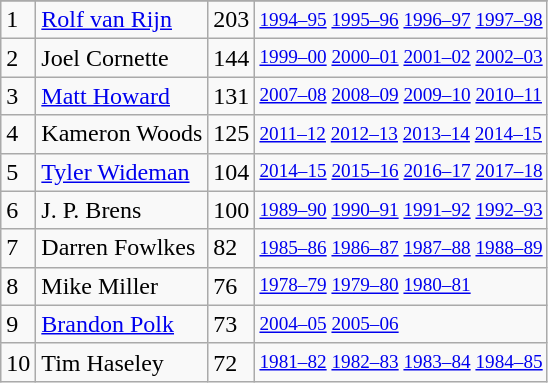<table class="wikitable">
<tr>
</tr>
<tr>
<td>1</td>
<td><a href='#'>Rolf van Rijn</a></td>
<td>203</td>
<td style="font-size:80%;"><a href='#'>1994–95</a> <a href='#'>1995–96</a> <a href='#'>1996–97</a> <a href='#'>1997–98</a></td>
</tr>
<tr>
<td>2</td>
<td>Joel Cornette</td>
<td>144</td>
<td style="font-size:80%;"><a href='#'>1999–00</a> <a href='#'>2000–01</a> <a href='#'>2001–02</a> <a href='#'>2002–03</a></td>
</tr>
<tr>
<td>3</td>
<td><a href='#'>Matt Howard</a></td>
<td>131</td>
<td style="font-size:80%;"><a href='#'>2007–08</a> <a href='#'>2008–09</a> <a href='#'>2009–10</a> <a href='#'>2010–11</a></td>
</tr>
<tr>
<td>4</td>
<td>Kameron Woods</td>
<td>125</td>
<td style="font-size:80%;"><a href='#'>2011–12</a> <a href='#'>2012–13</a> <a href='#'>2013–14</a> <a href='#'>2014–15</a></td>
</tr>
<tr>
<td>5</td>
<td><a href='#'>Tyler Wideman</a></td>
<td>104</td>
<td style="font-size:80%;"><a href='#'>2014–15</a> <a href='#'>2015–16</a> <a href='#'>2016–17</a> <a href='#'>2017–18</a></td>
</tr>
<tr>
<td>6</td>
<td>J. P. Brens</td>
<td>100</td>
<td style="font-size:80%;"><a href='#'>1989–90</a> <a href='#'>1990–91</a> <a href='#'>1991–92</a> <a href='#'>1992–93</a></td>
</tr>
<tr>
<td>7</td>
<td>Darren Fowlkes</td>
<td>82</td>
<td style="font-size:80%;"><a href='#'>1985–86</a> <a href='#'>1986–87</a> <a href='#'>1987–88</a> <a href='#'>1988–89</a></td>
</tr>
<tr>
<td>8</td>
<td>Mike Miller</td>
<td>76</td>
<td style="font-size:80%;"><a href='#'>1978–79</a> <a href='#'>1979–80</a> <a href='#'>1980–81</a></td>
</tr>
<tr>
<td>9</td>
<td><a href='#'>Brandon Polk</a></td>
<td>73</td>
<td style="font-size:80%;"><a href='#'>2004–05</a> <a href='#'>2005–06</a></td>
</tr>
<tr>
<td>10</td>
<td>Tim Haseley</td>
<td>72</td>
<td style="font-size:80%;"><a href='#'>1981–82</a> <a href='#'>1982–83</a> <a href='#'>1983–84</a> <a href='#'>1984–85</a></td>
</tr>
</table>
